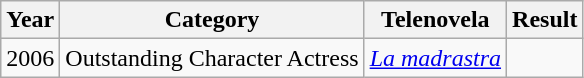<table class="wikitable">
<tr>
<th>Year</th>
<th>Category</th>
<th>Telenovela</th>
<th>Result</th>
</tr>
<tr>
<td>2006</td>
<td>Outstanding Character Actress</td>
<td><em><a href='#'>La madrastra</a></em></td>
<td></td>
</tr>
</table>
